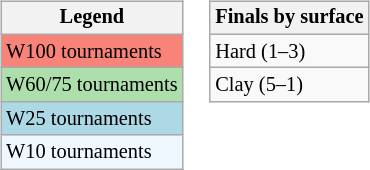<table>
<tr valign=top>
<td><br><table class=wikitable style="font-size:85%">
<tr>
<th>Legend</th>
</tr>
<tr style="background:#f88379;">
<td>W100 tournaments</td>
</tr>
<tr style="background:#addfad;">
<td>W60/75 tournaments</td>
</tr>
<tr style="background:lightblue;">
<td>W25 tournaments</td>
</tr>
<tr style="background:#f0f8ff;">
<td>W10 tournaments</td>
</tr>
</table>
</td>
<td><br><table class=wikitable style="font-size:85%">
<tr>
<th>Finals by surface</th>
</tr>
<tr>
<td>Hard (1–3)</td>
</tr>
<tr>
<td>Clay (5–1)</td>
</tr>
</table>
</td>
</tr>
</table>
